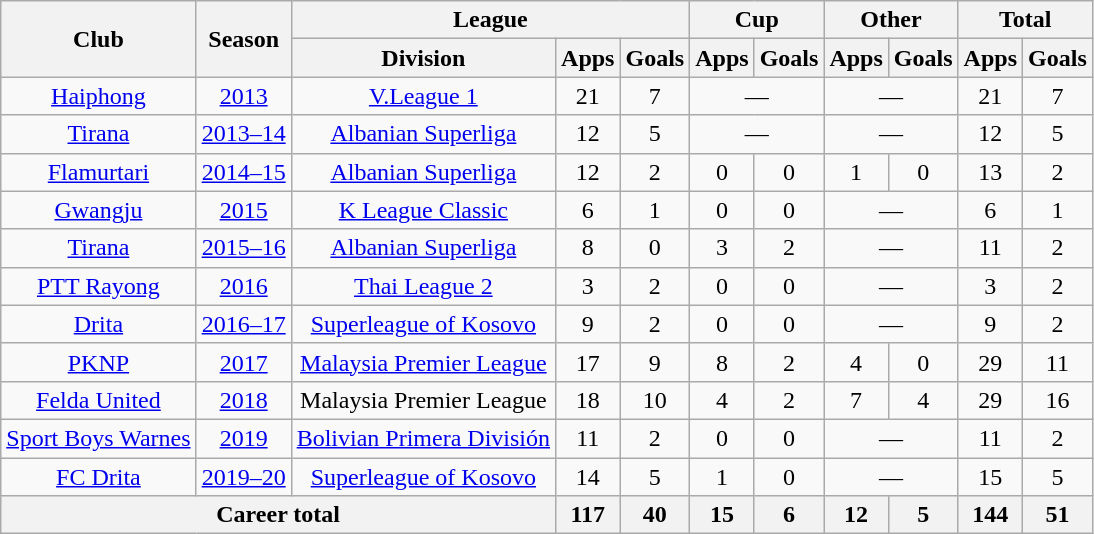<table class="wikitable" style="text-align:center">
<tr>
<th rowspan="2">Club</th>
<th rowspan="2">Season</th>
<th colspan="3">League</th>
<th colspan="2">Cup</th>
<th colspan="2">Other</th>
<th colspan="2">Total</th>
</tr>
<tr>
<th>Division</th>
<th>Apps</th>
<th>Goals</th>
<th>Apps</th>
<th>Goals</th>
<th>Apps</th>
<th>Goals</th>
<th>Apps</th>
<th>Goals</th>
</tr>
<tr>
<td rowspan="1"><a href='#'>Haiphong</a></td>
<td><a href='#'>2013</a></td>
<td rowspan="1"><a href='#'>V.League 1</a></td>
<td>21</td>
<td>7</td>
<td colspan="2">—</td>
<td colspan="2">—</td>
<td>21</td>
<td>7</td>
</tr>
<tr>
<td rowspan="1"><a href='#'>Tirana</a></td>
<td><a href='#'>2013–14</a></td>
<td rowspan="1"><a href='#'>Albanian Superliga</a></td>
<td>12</td>
<td>5</td>
<td colspan="2">—</td>
<td colspan="2">—</td>
<td>12</td>
<td>5</td>
</tr>
<tr>
<td rowspan="1"><a href='#'>Flamurtari</a></td>
<td><a href='#'>2014–15</a></td>
<td rowspan="1"><a href='#'>Albanian Superliga</a></td>
<td>12</td>
<td>2</td>
<td>0</td>
<td>0</td>
<td>1</td>
<td>0</td>
<td>13</td>
<td>2</td>
</tr>
<tr>
<td rowspan="1"><a href='#'>Gwangju</a></td>
<td><a href='#'>2015</a></td>
<td rowspan="1"><a href='#'>K League Classic</a></td>
<td>6</td>
<td>1</td>
<td>0</td>
<td>0</td>
<td colspan="2">—</td>
<td>6</td>
<td>1</td>
</tr>
<tr>
<td rowspan="1"><a href='#'>Tirana</a></td>
<td><a href='#'>2015–16</a></td>
<td rowspan="1"><a href='#'>Albanian Superliga</a></td>
<td>8</td>
<td>0</td>
<td>3</td>
<td>2</td>
<td colspan="2">—</td>
<td>11</td>
<td>2</td>
</tr>
<tr>
<td rowspan="1"><a href='#'>PTT Rayong</a></td>
<td><a href='#'>2016</a></td>
<td rowspan="1"><a href='#'>Thai League 2</a></td>
<td>3</td>
<td>2</td>
<td>0</td>
<td>0</td>
<td colspan="2">—</td>
<td>3</td>
<td>2</td>
</tr>
<tr>
<td rowspan="1"><a href='#'>Drita</a></td>
<td><a href='#'>2016–17</a></td>
<td rowspan="1"><a href='#'>Superleague of Kosovo</a></td>
<td>9</td>
<td>2</td>
<td>0</td>
<td>0</td>
<td colspan="2">—</td>
<td>9</td>
<td>2</td>
</tr>
<tr>
<td rowspan="1"><a href='#'>PKNP</a></td>
<td><a href='#'>2017</a></td>
<td rowspan="1"><a href='#'>Malaysia Premier League</a></td>
<td>17</td>
<td>9</td>
<td>8</td>
<td>2</td>
<td>4</td>
<td>0</td>
<td>29</td>
<td>11</td>
</tr>
<tr>
<td rowspan="1"><a href='#'>Felda United</a></td>
<td><a href='#'>2018</a></td>
<td rowspan="1">Malaysia Premier League</td>
<td>18</td>
<td>10</td>
<td>4</td>
<td>2</td>
<td>7</td>
<td>4</td>
<td>29</td>
<td>16</td>
</tr>
<tr>
<td rowspan="1"><a href='#'>Sport Boys Warnes</a></td>
<td><a href='#'>2019</a></td>
<td rowspan="1"><a href='#'>Bolivian Primera División</a></td>
<td>11</td>
<td>2</td>
<td>0</td>
<td>0</td>
<td colspan="2">—</td>
<td>11</td>
<td>2</td>
</tr>
<tr>
<td rowspan="1"><a href='#'>FC Drita</a></td>
<td><a href='#'>2019–20</a></td>
<td rowspan="1"><a href='#'>Superleague of Kosovo</a></td>
<td>14</td>
<td>5</td>
<td>1</td>
<td>0</td>
<td colspan="2">—</td>
<td>15</td>
<td>5</td>
</tr>
<tr>
<th colspan="3">Career total</th>
<th>117</th>
<th>40</th>
<th>15</th>
<th>6</th>
<th>12</th>
<th>5</th>
<th>144</th>
<th>51</th>
</tr>
</table>
